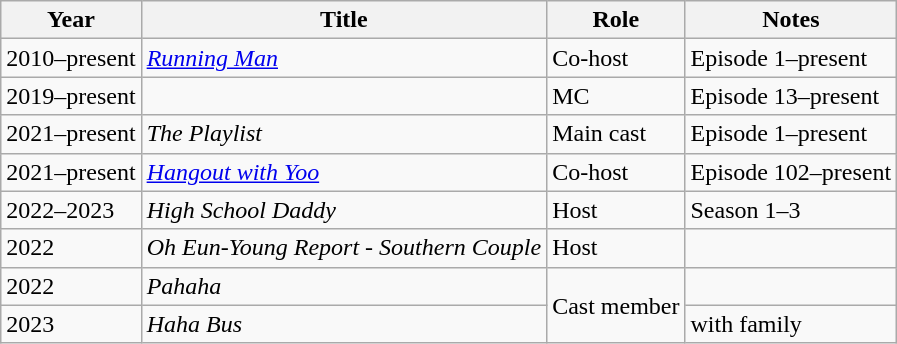<table class="wikitable sortable">
<tr>
<th>Year</th>
<th>Title</th>
<th>Role</th>
<th>Notes</th>
</tr>
<tr>
<td>2010–present</td>
<td><em><a href='#'>Running Man</a></em></td>
<td>Co-host</td>
<td>Episode 1–present</td>
</tr>
<tr>
<td>2019–present</td>
<td><em></em></td>
<td>MC</td>
<td>Episode 13–present</td>
</tr>
<tr>
<td>2021–present</td>
<td><em>The Playlist</em></td>
<td>Main cast</td>
<td>Episode 1–present</td>
</tr>
<tr>
<td>2021–present</td>
<td><em><a href='#'>Hangout with Yoo</a></em> </td>
<td>Co-host</td>
<td>Episode 102–present</td>
</tr>
<tr>
<td>2022–2023</td>
<td><em>High School Daddy</em></td>
<td>Host</td>
<td>Season 1–3</td>
</tr>
<tr>
<td>2022</td>
<td><em>Oh Eun-Young Report - Southern Couple</em></td>
<td>Host</td>
<td></td>
</tr>
<tr>
<td>2022</td>
<td><em>Pahaha</em> </td>
<td rowspan=2>Cast member</td>
<td></td>
</tr>
<tr>
<td>2023</td>
<td><em>Haha Bus</em></td>
<td>with family</td>
</tr>
</table>
